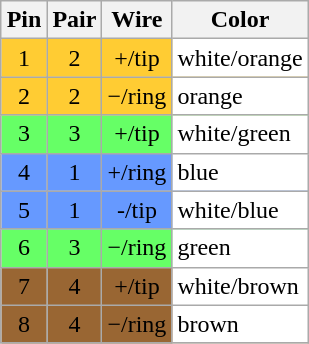<table class="wikitable" style="float: right; margin: 0 1em 1em 0; text-align:center;">
<tr>
<th>Pin</th>
<th>Pair</th>
<th>Wire</th>
<th>Color</th>
</tr>
<tr style="background:#fc3;">
<td>1</td>
<td>2</td>
<td>+/tip</td>
<td style="background:white; text-align:left;"> white/orange</td>
</tr>
<tr style="background:#fc3;">
<td>2</td>
<td>2</td>
<td>−/ring</td>
<td style="background:white; text-align:left;"> orange</td>
</tr>
<tr style="background:#6f6;">
<td>3</td>
<td>3</td>
<td>+/tip</td>
<td style="background:white; text-align:left;"> white/green</td>
</tr>
<tr style="background:#69f;">
<td>4</td>
<td>1</td>
<td>+/ring</td>
<td style="background:white; text-align:left;"> blue</td>
</tr>
<tr style="background:#69f;">
<td>5</td>
<td>1</td>
<td>-/tip</td>
<td style="background:white; text-align:left;"> white/blue</td>
</tr>
<tr style="background:#6f6;">
<td>6</td>
<td>3</td>
<td>−/ring</td>
<td style="background:white; text-align:left;"> green</td>
</tr>
<tr style="background:#963;">
<td>7</td>
<td>4</td>
<td>+/tip</td>
<td style="background:white; text-align:left;"> white/brown</td>
</tr>
<tr style="background:#963;">
<td>8</td>
<td>4</td>
<td>−/ring</td>
<td style="background:white; text-align:left;"> brown</td>
</tr>
</table>
